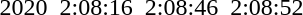<table>
<tr>
<td>2020</td>
<td></td>
<td>2:08:16</td>
<td></td>
<td>2:08:46</td>
<td></td>
<td>2:08:52</td>
</tr>
</table>
